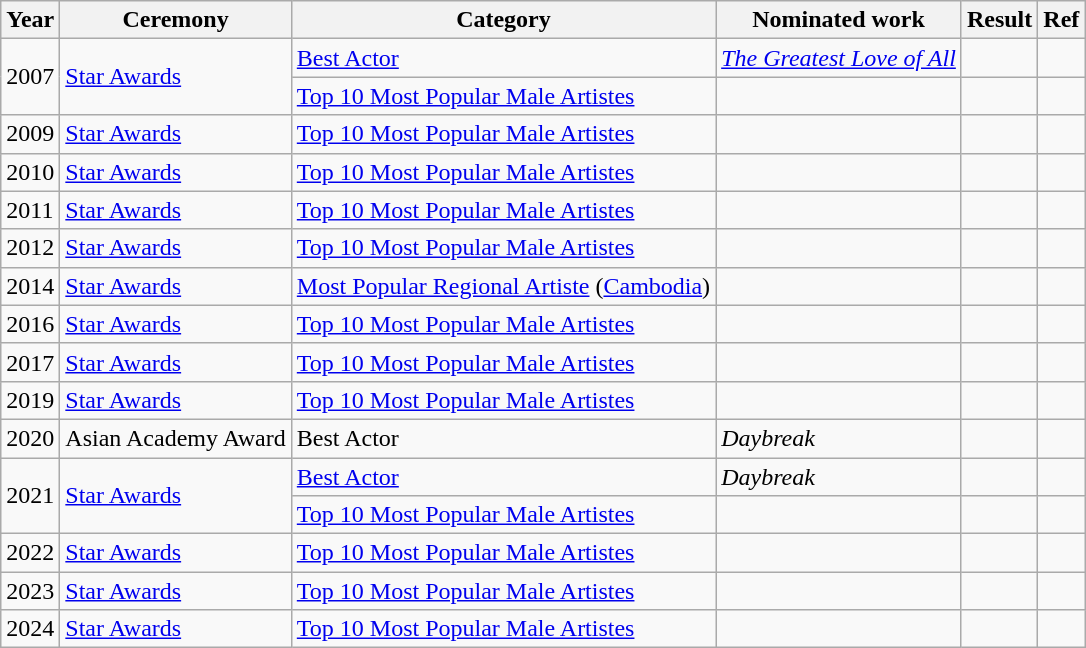<table class="wikitable sortable">
<tr>
<th>Year</th>
<th>Ceremony</th>
<th>Category</th>
<th>Nominated work</th>
<th>Result</th>
<th class="unsortable">Ref</th>
</tr>
<tr>
<td rowspan="2">2007</td>
<td rowspan="2"><a href='#'>Star Awards</a></td>
<td><a href='#'>Best Actor</a></td>
<td><em><a href='#'>The Greatest Love of All</a></em> <br></td>
<td></td>
<td></td>
</tr>
<tr>
<td><a href='#'>Top 10 Most Popular Male Artistes</a></td>
<td></td>
<td></td>
<td></td>
</tr>
<tr>
<td>2009</td>
<td><a href='#'>Star Awards</a></td>
<td><a href='#'>Top 10 Most Popular Male Artistes</a></td>
<td></td>
<td></td>
<td></td>
</tr>
<tr>
<td>2010</td>
<td><a href='#'>Star Awards</a></td>
<td><a href='#'>Top 10 Most Popular Male Artistes</a></td>
<td></td>
<td></td>
<td></td>
</tr>
<tr>
<td>2011</td>
<td><a href='#'>Star Awards</a></td>
<td><a href='#'>Top 10 Most Popular Male Artistes</a></td>
<td></td>
<td></td>
<td></td>
</tr>
<tr>
<td>2012</td>
<td><a href='#'>Star Awards</a></td>
<td><a href='#'>Top 10 Most Popular Male Artistes</a></td>
<td></td>
<td></td>
<td></td>
</tr>
<tr>
<td>2014</td>
<td><a href='#'>Star Awards</a></td>
<td><a href='#'>Most Popular Regional Artiste</a> (<a href='#'>Cambodia</a>)</td>
<td></td>
<td></td>
<td></td>
</tr>
<tr>
<td>2016</td>
<td><a href='#'>Star Awards</a></td>
<td><a href='#'>Top 10 Most Popular Male Artistes</a></td>
<td></td>
<td></td>
<td></td>
</tr>
<tr>
<td>2017</td>
<td><a href='#'>Star Awards</a></td>
<td><a href='#'>Top 10 Most Popular Male Artistes</a></td>
<td></td>
<td></td>
<td></td>
</tr>
<tr>
<td>2019</td>
<td><a href='#'>Star Awards</a></td>
<td><a href='#'>Top 10 Most Popular Male Artistes</a></td>
<td></td>
<td></td>
<td></td>
</tr>
<tr>
<td>2020</td>
<td>Asian Academy Award</td>
<td>Best Actor</td>
<td><em>Daybreak</em> <br></td>
<td></td>
<td></td>
</tr>
<tr>
<td rowspan="2">2021</td>
<td rowspan="2"><a href='#'>Star Awards</a></td>
<td><a href='#'>Best Actor</a></td>
<td><em>Daybreak</em> <br></td>
<td></td>
<td></td>
</tr>
<tr>
<td><a href='#'>Top 10 Most Popular Male Artistes</a></td>
<td></td>
<td></td>
<td></td>
</tr>
<tr>
<td>2022</td>
<td><a href='#'>Star Awards</a></td>
<td><a href='#'>Top 10 Most Popular Male Artistes</a></td>
<td></td>
<td></td>
<td></td>
</tr>
<tr>
<td rowspan="1">2023</td>
<td><a href='#'>Star Awards</a></td>
<td><a href='#'>Top 10 Most Popular Male Artistes</a></td>
<td></td>
<td></td>
<td></td>
</tr>
<tr>
<td rowspan="1">2024</td>
<td><a href='#'>Star Awards</a></td>
<td><a href='#'>Top 10 Most Popular Male Artistes</a></td>
<td></td>
<td></td>
<td></td>
</tr>
</table>
